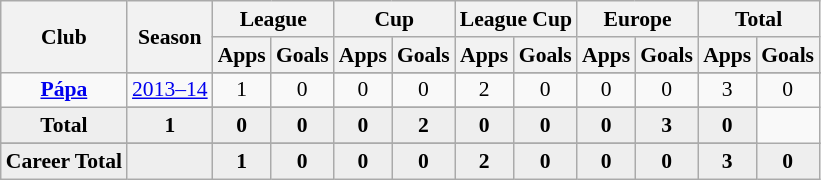<table class="wikitable" style="font-size:90%; text-align: center;">
<tr>
<th rowspan="2">Club</th>
<th rowspan="2">Season</th>
<th colspan="2">League</th>
<th colspan="2">Cup</th>
<th colspan="2">League Cup</th>
<th colspan="2">Europe</th>
<th colspan="2">Total</th>
</tr>
<tr>
<th>Apps</th>
<th>Goals</th>
<th>Apps</th>
<th>Goals</th>
<th>Apps</th>
<th>Goals</th>
<th>Apps</th>
<th>Goals</th>
<th>Apps</th>
<th>Goals</th>
</tr>
<tr ||-||-||-|->
<td rowspan="3" valign="center"><strong><a href='#'>Pápa</a></strong></td>
</tr>
<tr>
<td><a href='#'>2013–14</a></td>
<td>1</td>
<td>0</td>
<td>0</td>
<td>0</td>
<td>2</td>
<td>0</td>
<td>0</td>
<td>0</td>
<td>3</td>
<td>0</td>
</tr>
<tr>
</tr>
<tr style="font-weight:bold; background-color:#eeeeee;">
<td>Total</td>
<td>1</td>
<td>0</td>
<td>0</td>
<td>0</td>
<td>2</td>
<td>0</td>
<td>0</td>
<td>0</td>
<td>3</td>
<td>0</td>
</tr>
<tr>
</tr>
<tr style="font-weight:bold; background-color:#eeeeee;">
<td rowspan="2" valign="top"><strong>Career Total</strong></td>
<td></td>
<td><strong>1</strong></td>
<td><strong>0</strong></td>
<td><strong>0</strong></td>
<td><strong>0</strong></td>
<td><strong>2</strong></td>
<td><strong>0</strong></td>
<td><strong>0</strong></td>
<td><strong>0</strong></td>
<td><strong>3</strong></td>
<td><strong>0</strong></td>
</tr>
</table>
